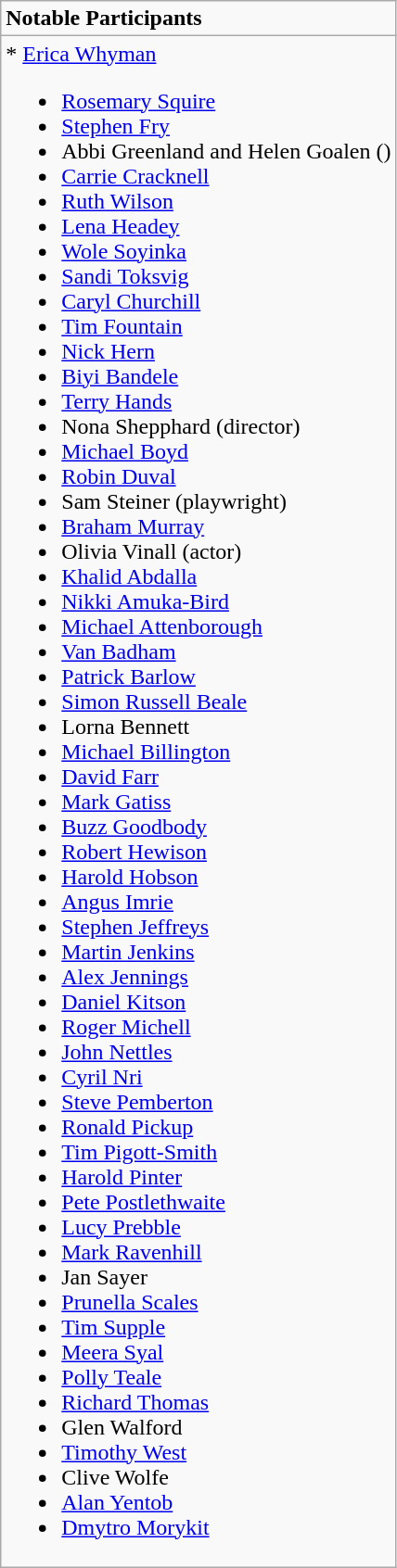<table role="presentation" class="wikitable mw-collapsible mw-collapsed">
<tr>
<td><strong>Notable Participants</strong></td>
</tr>
<tr>
<td>* <a href='#'>Erica Whyman</a><br><ul><li><a href='#'>Rosemary Squire</a></li><li><a href='#'>Stephen Fry</a></li><li>Abbi Greenland and Helen Goalen ()</li><li><a href='#'>Carrie Cracknell</a></li><li><a href='#'>Ruth Wilson</a></li><li><a href='#'>Lena Headey</a></li><li><a href='#'>Wole Soyinka</a></li><li><a href='#'>Sandi Toksvig</a></li><li><a href='#'>Caryl Churchill</a></li><li><a href='#'>Tim Fountain</a></li><li><a href='#'>Nick Hern</a></li><li><a href='#'>Biyi Bandele</a></li><li><a href='#'>Terry Hands</a></li><li>Nona Shepphard (director)</li><li><a href='#'>Michael Boyd</a></li><li><a href='#'>Robin Duval</a></li><li>Sam Steiner (playwright)</li><li><a href='#'>Braham Murray</a></li><li>Olivia Vinall (actor)</li><li><a href='#'>Khalid Abdalla</a></li><li><a href='#'>Nikki Amuka-Bird</a></li><li><a href='#'>Michael Attenborough</a></li><li><a href='#'>Van Badham</a></li><li><a href='#'>Patrick Barlow</a></li><li><a href='#'>Simon Russell Beale</a></li><li>Lorna Bennett</li><li><a href='#'>Michael Billington</a></li><li><a href='#'>David Farr</a></li><li><a href='#'>Mark Gatiss</a></li><li><a href='#'>Buzz Goodbody</a></li><li><a href='#'>Robert Hewison</a></li><li><a href='#'>Harold Hobson</a></li><li><a href='#'>Angus Imrie</a></li><li><a href='#'>Stephen Jeffreys</a></li><li><a href='#'>Martin Jenkins</a></li><li><a href='#'>Alex Jennings</a></li><li><a href='#'>Daniel Kitson</a></li><li><a href='#'>Roger Michell</a></li><li><a href='#'>John Nettles</a></li><li><a href='#'>Cyril Nri</a></li><li><a href='#'>Steve Pemberton</a></li><li><a href='#'>Ronald Pickup</a></li><li><a href='#'>Tim Pigott-Smith</a></li><li><a href='#'>Harold Pinter</a></li><li><a href='#'>Pete Postlethwaite</a></li><li><a href='#'>Lucy Prebble</a></li><li><a href='#'>Mark Ravenhill</a></li><li>Jan Sayer</li><li><a href='#'>Prunella Scales</a></li><li><a href='#'>Tim Supple</a></li><li><a href='#'>Meera Syal</a></li><li><a href='#'>Polly Teale</a></li><li><a href='#'>Richard Thomas</a></li><li>Glen Walford</li><li><a href='#'>Timothy West</a></li><li>Clive Wolfe</li><li><a href='#'>Alan Yentob</a></li><li><a href='#'>Dmytro Morykit</a></li></ul></td>
</tr>
</table>
